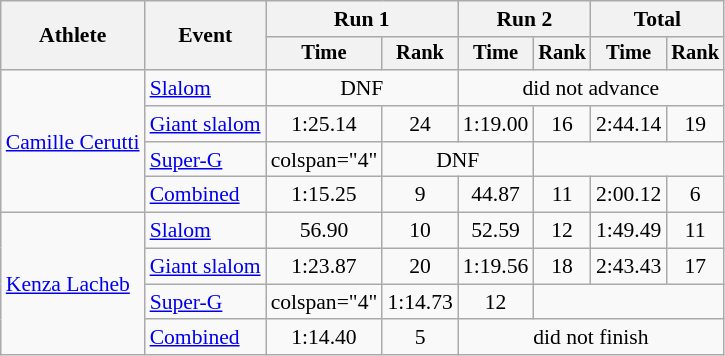<table class="wikitable" style="font-size:90%">
<tr>
<th rowspan=2>Athlete</th>
<th rowspan=2>Event</th>
<th colspan=2>Run 1</th>
<th colspan=2>Run 2</th>
<th colspan=2>Total</th>
</tr>
<tr style="font-size:95%">
<th>Time</th>
<th>Rank</th>
<th>Time</th>
<th>Rank</th>
<th>Time</th>
<th>Rank</th>
</tr>
<tr align=center>
<td align="left" rowspan="4"><a href='#'>Camille Cerutti</a></td>
<td align="left"><a href='#'>Slalom</a></td>
<td colspan=2>DNF</td>
<td colspan=4>did not advance</td>
</tr>
<tr align=center>
<td align="left"><a href='#'>Giant slalom</a></td>
<td>1:25.14</td>
<td>24</td>
<td>1:19.00</td>
<td>16</td>
<td>2:44.14</td>
<td>19</td>
</tr>
<tr align=center>
<td align="left"><a href='#'>Super-G</a></td>
<td>colspan="4" </td>
<td colspan=2>DNF</td>
</tr>
<tr align=center>
<td align="left"><a href='#'>Combined</a></td>
<td>1:15.25</td>
<td>9</td>
<td>44.87</td>
<td>11</td>
<td>2:00.12</td>
<td>6</td>
</tr>
<tr align=center>
<td align="left" rowspan="4"><a href='#'>Kenza Lacheb</a></td>
<td align="left"><a href='#'>Slalom</a></td>
<td>56.90</td>
<td>10</td>
<td>52.59</td>
<td>12</td>
<td>1:49.49</td>
<td>11</td>
</tr>
<tr align=center>
<td align="left"><a href='#'>Giant slalom</a></td>
<td>1:23.87</td>
<td>20</td>
<td>1:19.56</td>
<td>18</td>
<td>2:43.43</td>
<td>17</td>
</tr>
<tr align=center>
<td align="left"><a href='#'>Super-G</a></td>
<td>colspan="4" </td>
<td>1:14.73</td>
<td>12</td>
</tr>
<tr align=center>
<td align="left"><a href='#'>Combined</a></td>
<td>1:14.40</td>
<td>5</td>
<td colspan=4>did not finish</td>
</tr>
</table>
